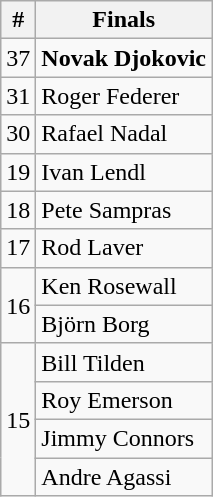<table class=wikitable style="display:inline-table;">
<tr>
<th>#</th>
<th>Finals</th>
</tr>
<tr>
<td>37</td>
<td> <strong>Novak Djokovic</strong></td>
</tr>
<tr>
<td>31</td>
<td> Roger Federer</td>
</tr>
<tr>
<td>30</td>
<td> Rafael Nadal</td>
</tr>
<tr>
<td>19</td>
<td> Ivan Lendl</td>
</tr>
<tr>
<td>18</td>
<td> Pete Sampras</td>
</tr>
<tr>
<td>17</td>
<td> Rod Laver</td>
</tr>
<tr>
<td rowspan="2">16</td>
<td> Ken Rosewall</td>
</tr>
<tr>
<td> Björn Borg</td>
</tr>
<tr>
<td rowspan="4">15</td>
<td> Bill Tilden</td>
</tr>
<tr>
<td> Roy Emerson</td>
</tr>
<tr>
<td> Jimmy Connors</td>
</tr>
<tr>
<td> Andre Agassi</td>
</tr>
</table>
